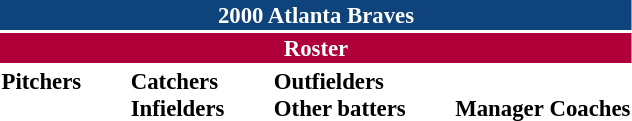<table class="toccolours" style="font-size: 95%;">
<tr>
<th colspan="10" style="background-color: #0f437c; color: #FFFFFF; text-align: center;">2000 Atlanta Braves</th>
</tr>
<tr>
<td colspan="10" style="background-color:#af0039; color: white; text-align: center;"><strong>Roster</strong></td>
</tr>
<tr>
<td valign="top"><strong>Pitchers</strong><br>




















</td>
<td width="25px"></td>
<td valign="top"><strong>Catchers</strong><br>




<strong>Infielders</strong>









</td>
<td width="25px"></td>
<td valign="top"><strong>Outfielders</strong><br>








<strong>Other batters</strong>
</td>
<td width="25px"></td>
<td valign="top"><br><strong>Manager</strong>

<strong>Coaches</strong>





</td>
</tr>
</table>
